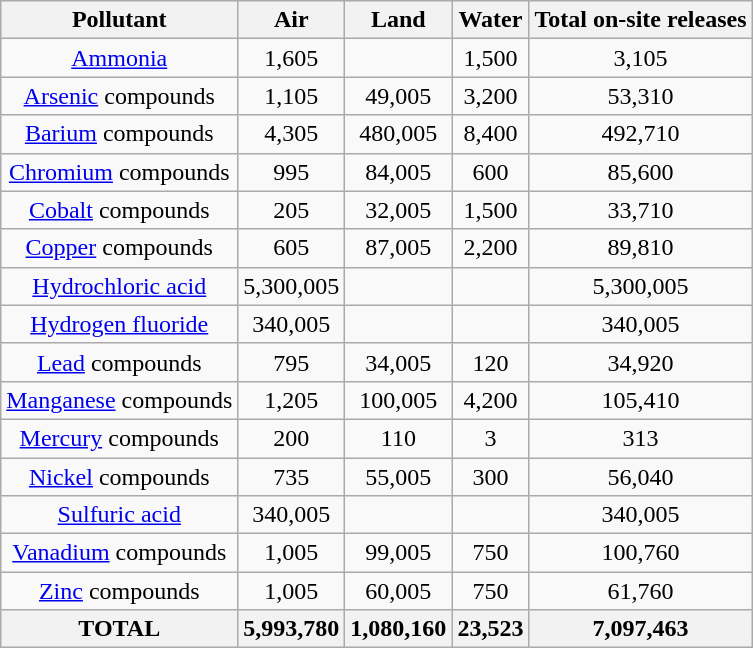<table class="wikitable" style="text-align: center;">
<tr>
<th>Pollutant</th>
<th>Air</th>
<th>Land</th>
<th>Water</th>
<th>Total on-site releases</th>
</tr>
<tr>
<td><a href='#'>Ammonia</a></td>
<td>1,605</td>
<td></td>
<td>1,500</td>
<td>3,105</td>
</tr>
<tr>
<td><a href='#'>Arsenic</a> compounds</td>
<td>1,105</td>
<td>49,005</td>
<td>3,200</td>
<td>53,310</td>
</tr>
<tr>
<td><a href='#'>Barium</a> compounds</td>
<td>4,305</td>
<td>480,005</td>
<td>8,400</td>
<td>492,710</td>
</tr>
<tr>
<td><a href='#'>Chromium</a> compounds</td>
<td>995</td>
<td>84,005</td>
<td>600</td>
<td>85,600</td>
</tr>
<tr>
<td><a href='#'>Cobalt</a> compounds</td>
<td>205</td>
<td>32,005</td>
<td>1,500</td>
<td>33,710</td>
</tr>
<tr>
<td><a href='#'>Copper</a> compounds</td>
<td>605</td>
<td>87,005</td>
<td>2,200</td>
<td>89,810</td>
</tr>
<tr>
<td><a href='#'>Hydrochloric acid</a></td>
<td>5,300,005</td>
<td></td>
<td></td>
<td>5,300,005</td>
</tr>
<tr>
<td><a href='#'>Hydrogen fluoride</a></td>
<td>340,005</td>
<td></td>
<td></td>
<td>340,005</td>
</tr>
<tr>
<td><a href='#'>Lead</a> compounds</td>
<td>795</td>
<td>34,005</td>
<td>120</td>
<td>34,920</td>
</tr>
<tr>
<td><a href='#'>Manganese</a> compounds</td>
<td>1,205</td>
<td>100,005</td>
<td>4,200</td>
<td>105,410</td>
</tr>
<tr>
<td><a href='#'>Mercury</a> compounds</td>
<td>200</td>
<td>110</td>
<td>3</td>
<td>313</td>
</tr>
<tr>
<td><a href='#'>Nickel</a> compounds</td>
<td>735</td>
<td>55,005</td>
<td>300</td>
<td>56,040</td>
</tr>
<tr>
<td><a href='#'>Sulfuric acid</a></td>
<td>340,005</td>
<td></td>
<td></td>
<td>340,005</td>
</tr>
<tr>
<td><a href='#'>Vanadium</a> compounds</td>
<td>1,005</td>
<td>99,005</td>
<td>750</td>
<td>100,760</td>
</tr>
<tr>
<td><a href='#'>Zinc</a> compounds</td>
<td>1,005</td>
<td>60,005</td>
<td>750</td>
<td>61,760</td>
</tr>
<tr>
<th>TOTAL</th>
<th>5,993,780</th>
<th>1,080,160</th>
<th>23,523</th>
<th>7,097,463</th>
</tr>
</table>
